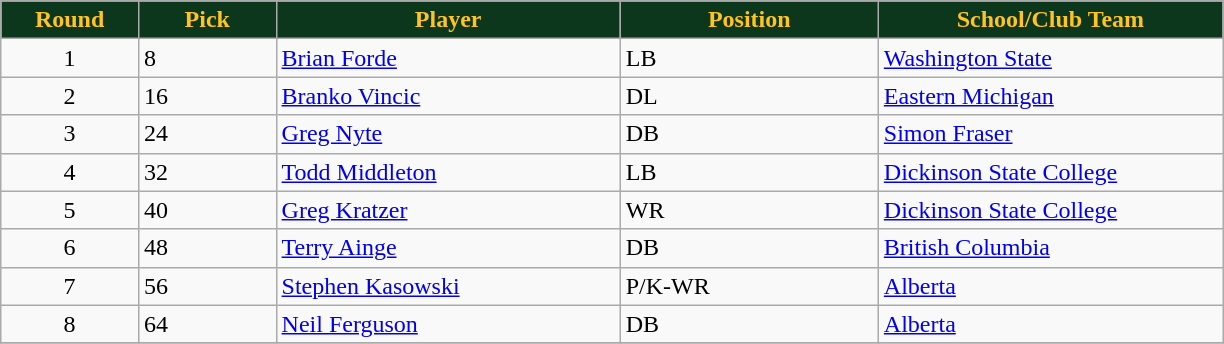<table class="wikitable sortable sortable">
<tr>
<th style="background:#0C371D;color:#ffc322;" width="8%">Round</th>
<th style="background:#0C371D;color:#ffc322;" width="8%">Pick</th>
<th style="background:#0C371D;color:#ffc322;" width="20%">Player</th>
<th style="background:#0C371D;color:#ffc322;" width="15%">Position</th>
<th style="background:#0C371D;color:#ffc322;" width="20%">School/Club Team</th>
</tr>
<tr>
<td align=center>1</td>
<td>8</td>
<td><a href='#'>Brian Forde</a></td>
<td>LB</td>
<td><a href='#'>Washington State</a></td>
</tr>
<tr>
<td align=center>2</td>
<td>16</td>
<td><a href='#'>Branko Vincic</a></td>
<td>DL</td>
<td><a href='#'>Eastern Michigan</a></td>
</tr>
<tr>
<td align=center>3</td>
<td>24</td>
<td><a href='#'>Greg Nyte</a></td>
<td>DB</td>
<td><a href='#'>Simon Fraser</a></td>
</tr>
<tr>
<td align=center>4</td>
<td>32</td>
<td><a href='#'>Todd Middleton</a></td>
<td>LB</td>
<td><a href='#'>Dickinson State College</a></td>
</tr>
<tr>
<td align=center>5</td>
<td>40</td>
<td><a href='#'>Greg Kratzer</a></td>
<td>WR</td>
<td><a href='#'>Dickinson State College</a></td>
</tr>
<tr>
<td align=center>6</td>
<td>48</td>
<td><a href='#'>Terry Ainge</a></td>
<td>DB</td>
<td><a href='#'>British Columbia</a></td>
</tr>
<tr>
<td align=center>7</td>
<td>56</td>
<td><a href='#'>Stephen Kasowski</a></td>
<td>P/K-WR</td>
<td><a href='#'>Alberta</a></td>
</tr>
<tr>
<td align=center>8</td>
<td>64</td>
<td><a href='#'>Neil Ferguson</a></td>
<td>DB</td>
<td><a href='#'>Alberta</a></td>
</tr>
<tr>
</tr>
</table>
